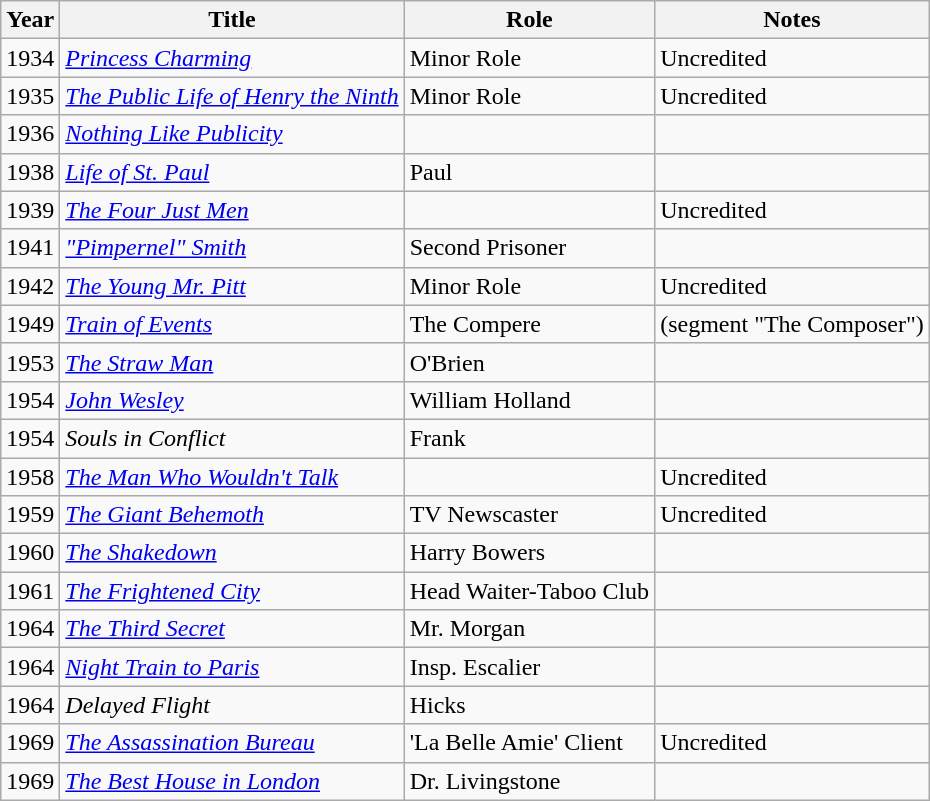<table class="wikitable">
<tr>
<th>Year</th>
<th>Title</th>
<th>Role</th>
<th>Notes</th>
</tr>
<tr>
<td>1934</td>
<td><em><a href='#'>Princess Charming</a></em></td>
<td>Minor Role</td>
<td>Uncredited</td>
</tr>
<tr>
<td>1935</td>
<td><em><a href='#'>The Public Life of Henry the Ninth</a></em></td>
<td>Minor Role</td>
<td>Uncredited</td>
</tr>
<tr>
<td>1936</td>
<td><em><a href='#'>Nothing Like Publicity</a></em></td>
<td></td>
<td></td>
</tr>
<tr>
<td>1938</td>
<td><em><a href='#'>Life of St. Paul</a></em></td>
<td>Paul</td>
<td></td>
</tr>
<tr>
<td>1939</td>
<td><em><a href='#'>The Four Just Men</a></em></td>
<td></td>
<td>Uncredited</td>
</tr>
<tr>
<td>1941</td>
<td><em><a href='#'>"Pimpernel" Smith</a></em></td>
<td>Second Prisoner</td>
<td></td>
</tr>
<tr>
<td>1942</td>
<td><em><a href='#'>The Young Mr. Pitt</a></em></td>
<td>Minor Role</td>
<td>Uncredited</td>
</tr>
<tr>
<td>1949</td>
<td><em><a href='#'>Train of Events</a></em></td>
<td>The Compere</td>
<td>(segment "The Composer")</td>
</tr>
<tr>
<td>1953</td>
<td><em><a href='#'>The Straw Man</a></em></td>
<td>O'Brien</td>
<td></td>
</tr>
<tr>
<td>1954</td>
<td><em><a href='#'>John Wesley</a></em></td>
<td>William Holland</td>
<td></td>
</tr>
<tr>
<td>1954</td>
<td><em>Souls in Conflict</em></td>
<td>Frank</td>
<td></td>
</tr>
<tr>
<td>1958</td>
<td><em><a href='#'>The Man Who Wouldn't Talk</a></em></td>
<td></td>
<td>Uncredited</td>
</tr>
<tr>
<td>1959</td>
<td><em><a href='#'>The Giant Behemoth</a></em></td>
<td>TV Newscaster</td>
<td>Uncredited</td>
</tr>
<tr>
<td>1960</td>
<td><em><a href='#'>The Shakedown</a></em></td>
<td>Harry Bowers</td>
<td></td>
</tr>
<tr>
<td>1961</td>
<td><em><a href='#'>The Frightened City</a></em></td>
<td>Head Waiter-Taboo Club</td>
<td></td>
</tr>
<tr>
<td>1964</td>
<td><em><a href='#'>The Third Secret</a></em></td>
<td>Mr. Morgan</td>
<td></td>
</tr>
<tr>
<td>1964</td>
<td><em><a href='#'>Night Train to Paris</a></em></td>
<td>Insp. Escalier</td>
<td></td>
</tr>
<tr>
<td>1964</td>
<td><em>Delayed Flight</em></td>
<td>Hicks</td>
<td></td>
</tr>
<tr>
<td>1969</td>
<td><em><a href='#'>The Assassination Bureau</a></em></td>
<td>'La Belle Amie' Client</td>
<td>Uncredited</td>
</tr>
<tr>
<td>1969</td>
<td><em><a href='#'>The Best House in London</a></em></td>
<td>Dr. Livingstone</td>
<td></td>
</tr>
</table>
